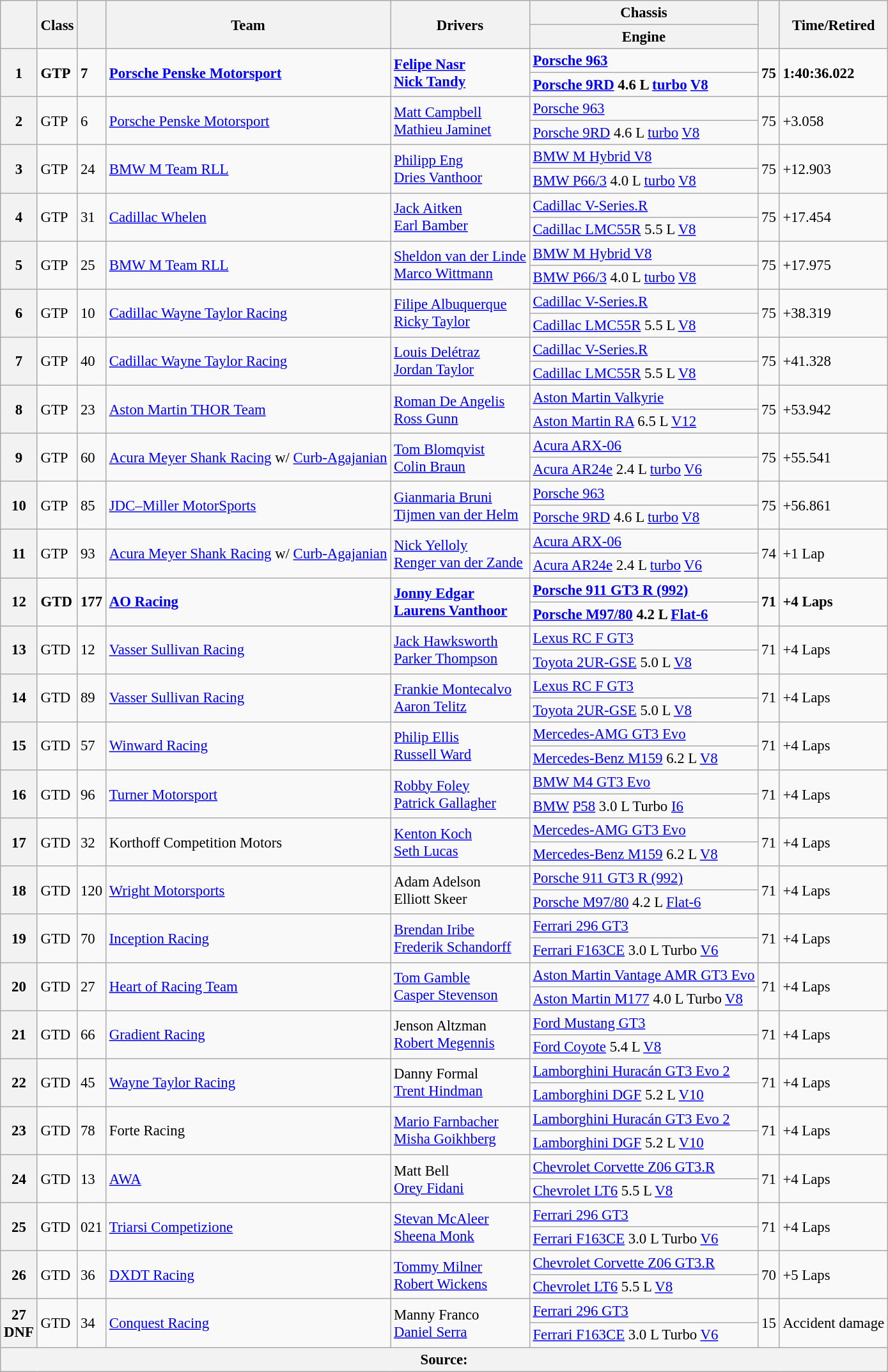<table class="wikitable" style="font-size:95%;">
<tr>
<th rowspan=2></th>
<th rowspan=2>Class</th>
<th rowspan=2></th>
<th rowspan=2>Team</th>
<th rowspan=2>Drivers</th>
<th>Chassis</th>
<th rowspan=2></th>
<th rowspan=2>Time/Retired</th>
</tr>
<tr>
<th>Engine</th>
</tr>
<tr style="font-weight:bold;">
<th rowspan=2>1</th>
<td rowspan=2>GTP</td>
<td rowspan=2>7</td>
<td rowspan=2> <a href='#'>Porsche Penske Motorsport</a></td>
<td rowspan=2> <a href='#'>Felipe Nasr</a><br> <a href='#'>Nick Tandy</a></td>
<td><a href='#'>Porsche 963</a></td>
<td rowspan=2>75</td>
<td rowspan=2>1:40:36.022</td>
</tr>
<tr style="font-weight:bold;">
<td><a href='#'>Porsche 9RD</a> 4.6 L <a href='#'>turbo</a> <a href='#'>V8</a></td>
</tr>
<tr>
<th rowspan=2>2</th>
<td rowspan=2>GTP</td>
<td rowspan=2>6</td>
<td rowspan=2> <a href='#'>Porsche Penske Motorsport</a></td>
<td rowspan=2> <a href='#'>Matt Campbell</a><br> <a href='#'>Mathieu Jaminet</a></td>
<td><a href='#'>Porsche 963</a></td>
<td rowspan=2>75</td>
<td rowspan=2>+3.058</td>
</tr>
<tr>
<td><a href='#'>Porsche 9RD</a> 4.6 L <a href='#'>turbo</a> <a href='#'>V8</a></td>
</tr>
<tr>
<th rowspan=2>3</th>
<td rowspan=2>GTP</td>
<td rowspan=2>24</td>
<td rowspan=2> <a href='#'>BMW M Team RLL</a></td>
<td rowspan=2> <a href='#'>Philipp Eng</a><br> <a href='#'>Dries Vanthoor</a></td>
<td><a href='#'>BMW M Hybrid V8</a></td>
<td rowspan=2>75</td>
<td rowspan=2>+12.903</td>
</tr>
<tr>
<td><a href='#'>BMW P66/3</a> 4.0 L <a href='#'>turbo</a> <a href='#'>V8</a></td>
</tr>
<tr>
<th rowspan=2>4</th>
<td rowspan=2>GTP</td>
<td rowspan=2>31</td>
<td rowspan=2> <a href='#'>Cadillac Whelen</a></td>
<td rowspan=2> <a href='#'>Jack Aitken</a><br> <a href='#'>Earl Bamber</a></td>
<td><a href='#'>Cadillac V-Series.R</a></td>
<td rowspan=2>75</td>
<td rowspan=2>+17.454</td>
</tr>
<tr>
<td><a href='#'>Cadillac LMC55R</a> 5.5 L <a href='#'>V8</a></td>
</tr>
<tr>
<th rowspan=2>5</th>
<td rowspan=2>GTP</td>
<td rowspan=2>25</td>
<td rowspan=2> <a href='#'>BMW M Team RLL</a></td>
<td rowspan=2> <a href='#'>Sheldon van der Linde</a><br> <a href='#'>Marco Wittmann</a></td>
<td><a href='#'>BMW M Hybrid V8</a></td>
<td rowspan=2>75</td>
<td rowspan=2>+17.975</td>
</tr>
<tr>
<td><a href='#'>BMW P66/3</a> 4.0 L <a href='#'>turbo</a> <a href='#'>V8</a></td>
</tr>
<tr>
<th rowspan=2>6</th>
<td rowspan=2>GTP</td>
<td rowspan=2>10</td>
<td rowspan=2> <a href='#'>Cadillac Wayne Taylor Racing</a></td>
<td rowspan=2> <a href='#'>Filipe Albuquerque</a><br> <a href='#'>Ricky Taylor</a></td>
<td><a href='#'>Cadillac V-Series.R</a></td>
<td rowspan=2>75</td>
<td rowspan=2>+38.319</td>
</tr>
<tr>
<td><a href='#'>Cadillac LMC55R</a> 5.5 L <a href='#'>V8</a></td>
</tr>
<tr>
<th rowspan=2>7</th>
<td rowspan=2>GTP</td>
<td rowspan=2>40</td>
<td rowspan=2> <a href='#'>Cadillac Wayne Taylor Racing</a></td>
<td rowspan=2> <a href='#'>Louis Delétraz</a><br> <a href='#'>Jordan Taylor</a></td>
<td><a href='#'>Cadillac V-Series.R</a></td>
<td rowspan=2>75</td>
<td rowspan=2>+41.328</td>
</tr>
<tr>
<td><a href='#'>Cadillac LMC55R</a> 5.5 L <a href='#'>V8</a></td>
</tr>
<tr>
<th rowspan=2>8</th>
<td rowspan=2>GTP</td>
<td rowspan=2>23</td>
<td rowspan=2> <a href='#'>Aston Martin THOR Team</a></td>
<td rowspan=2> <a href='#'>Roman De Angelis</a><br> <a href='#'>Ross Gunn</a></td>
<td><a href='#'>Aston Martin Valkyrie</a></td>
<td rowspan=2>75</td>
<td rowspan=2>+53.942</td>
</tr>
<tr>
<td><a href='#'>Aston Martin RA</a> 6.5 L <a href='#'>V12</a></td>
</tr>
<tr>
<th rowspan=2>9</th>
<td rowspan=2>GTP</td>
<td rowspan=2>60</td>
<td rowspan=2> <a href='#'>Acura Meyer Shank Racing</a> w/ <a href='#'>Curb-Agajanian</a></td>
<td rowspan=2> <a href='#'>Tom Blomqvist</a><br> <a href='#'>Colin Braun</a></td>
<td><a href='#'>Acura ARX-06</a></td>
<td rowspan=2>75</td>
<td rowspan=2>+55.541</td>
</tr>
<tr>
<td><a href='#'>Acura AR24e</a> 2.4 L <a href='#'>turbo</a> <a href='#'>V6</a></td>
</tr>
<tr>
<th rowspan=2>10</th>
<td rowspan=2>GTP</td>
<td rowspan=2>85</td>
<td rowspan=2> <a href='#'>JDC–Miller MotorSports</a></td>
<td rowspan=2> <a href='#'>Gianmaria Bruni</a><br> <a href='#'>Tijmen van der Helm</a></td>
<td><a href='#'>Porsche 963</a></td>
<td rowspan=2>75</td>
<td rowspan=2>+56.861</td>
</tr>
<tr>
<td><a href='#'>Porsche 9RD</a> 4.6 L <a href='#'>turbo</a> <a href='#'>V8</a></td>
</tr>
<tr>
<th rowspan=2>11</th>
<td rowspan=2>GTP</td>
<td rowspan=2>93</td>
<td rowspan=2> <a href='#'>Acura Meyer Shank Racing</a> w/ <a href='#'>Curb-Agajanian</a></td>
<td rowspan=2> <a href='#'>Nick Yelloly</a><br> <a href='#'>Renger van der Zande</a></td>
<td><a href='#'>Acura ARX-06</a></td>
<td rowspan=2>74</td>
<td rowspan=2>+1 Lap</td>
</tr>
<tr>
<td><a href='#'>Acura AR24e</a> 2.4 L <a href='#'>turbo</a> <a href='#'>V6</a></td>
</tr>
<tr style="font-weight:bold;">
<th rowspan=2>12</th>
<td rowspan=2>GTD</td>
<td rowspan=2>177</td>
<td rowspan=2> <a href='#'>AO Racing</a></td>
<td rowspan=2> <a href='#'>Jonny Edgar</a><br> <a href='#'>Laurens Vanthoor</a></td>
<td><a href='#'>Porsche 911 GT3 R (992)</a></td>
<td rowspan=2>71</td>
<td rowspan=2>+4 Laps</td>
</tr>
<tr style="font-weight:bold;">
<td><a href='#'>Porsche M97/80</a> 4.2 L <a href='#'>Flat-6</a></td>
</tr>
<tr>
<th rowspan=2>13</th>
<td rowspan=2>GTD</td>
<td rowspan=2>12</td>
<td rowspan=2> <a href='#'>Vasser Sullivan Racing</a></td>
<td rowspan=2> <a href='#'>Jack Hawksworth</a><br> <a href='#'>Parker Thompson</a></td>
<td><a href='#'>Lexus RC F GT3</a></td>
<td rowspan=2>71</td>
<td rowspan=2>+4 Laps</td>
</tr>
<tr>
<td><a href='#'>Toyota 2UR-GSE</a> 5.0 L <a href='#'>V8</a></td>
</tr>
<tr>
<th rowspan=2>14</th>
<td rowspan=2>GTD</td>
<td rowspan=2>89</td>
<td rowspan=2> <a href='#'>Vasser Sullivan Racing</a></td>
<td rowspan=2> <a href='#'>Frankie Montecalvo</a><br> <a href='#'>Aaron Telitz</a></td>
<td><a href='#'>Lexus RC F GT3</a></td>
<td rowspan=2>71</td>
<td rowspan=2>+4 Laps</td>
</tr>
<tr>
<td><a href='#'>Toyota 2UR-GSE</a> 5.0 L <a href='#'>V8</a></td>
</tr>
<tr>
<th rowspan=2>15</th>
<td rowspan=2>GTD</td>
<td rowspan=2>57</td>
<td rowspan=2> <a href='#'>Winward Racing</a></td>
<td rowspan=2> <a href='#'>Philip Ellis</a><br> <a href='#'>Russell Ward</a></td>
<td><a href='#'>Mercedes-AMG GT3 Evo</a></td>
<td rowspan=2>71</td>
<td rowspan=2>+4 Laps</td>
</tr>
<tr>
<td><a href='#'>Mercedes-Benz M159</a> 6.2 L <a href='#'>V8</a></td>
</tr>
<tr>
<th rowspan=2>16</th>
<td rowspan=2>GTD</td>
<td rowspan=2>96</td>
<td rowspan=2> <a href='#'>Turner Motorsport</a></td>
<td rowspan=2> <a href='#'>Robby Foley</a><br> <a href='#'>Patrick Gallagher</a></td>
<td><a href='#'>BMW M4 GT3 Evo</a></td>
<td rowspan=2>71</td>
<td rowspan=2>+4 Laps</td>
</tr>
<tr>
<td><a href='#'>BMW</a> <a href='#'>P58</a> 3.0 L Turbo <a href='#'>I6</a></td>
</tr>
<tr>
<th rowspan=2>17</th>
<td rowspan=2>GTD</td>
<td rowspan=2>32</td>
<td rowspan=2> Korthoff Competition Motors</td>
<td rowspan=2> <a href='#'>Kenton Koch</a><br> <a href='#'>Seth Lucas</a></td>
<td><a href='#'>Mercedes-AMG GT3 Evo</a></td>
<td rowspan=2>71</td>
<td rowspan=2>+4 Laps</td>
</tr>
<tr>
<td><a href='#'>Mercedes-Benz M159</a> 6.2 L <a href='#'>V8</a></td>
</tr>
<tr>
<th rowspan=2>18</th>
<td rowspan=2>GTD</td>
<td rowspan=2>120</td>
<td rowspan=2> <a href='#'>Wright Motorsports</a></td>
<td rowspan=2> Adam Adelson<br> Elliott Skeer</td>
<td><a href='#'>Porsche 911 GT3 R (992)</a></td>
<td rowspan=2>71</td>
<td rowspan=2>+4 Laps</td>
</tr>
<tr>
<td><a href='#'>Porsche M97/80</a> 4.2 L <a href='#'>Flat-6</a></td>
</tr>
<tr>
<th rowspan=2>19</th>
<td rowspan=2>GTD</td>
<td rowspan=2>70</td>
<td rowspan=2> <a href='#'>Inception Racing</a></td>
<td rowspan=2> <a href='#'>Brendan Iribe</a><br> <a href='#'>Frederik Schandorff</a></td>
<td><a href='#'>Ferrari 296 GT3</a></td>
<td rowspan=2>71</td>
<td rowspan=2>+4 Laps</td>
</tr>
<tr>
<td><a href='#'>Ferrari F163CE</a> 3.0 L Turbo <a href='#'>V6</a></td>
</tr>
<tr>
<th rowspan=2>20</th>
<td rowspan=2>GTD</td>
<td rowspan=2>27</td>
<td rowspan=2> <a href='#'>Heart of Racing Team</a></td>
<td rowspan=2> <a href='#'>Tom Gamble</a><br> <a href='#'>Casper Stevenson</a></td>
<td><a href='#'>Aston Martin Vantage AMR GT3 Evo</a></td>
<td rowspan=2>71</td>
<td rowspan=2>+4 Laps</td>
</tr>
<tr>
<td><a href='#'>Aston Martin M177</a> 4.0 L Turbo <a href='#'>V8</a></td>
</tr>
<tr>
<th rowspan=2>21</th>
<td rowspan=2>GTD</td>
<td rowspan=2>66</td>
<td rowspan=2> <a href='#'>Gradient Racing</a></td>
<td rowspan=2> Jenson Altzman<br> <a href='#'>Robert Megennis</a></td>
<td><a href='#'>Ford Mustang GT3</a></td>
<td rowspan=2>71</td>
<td rowspan=2>+4 Laps</td>
</tr>
<tr>
<td><a href='#'>Ford Coyote</a> 5.4 L <a href='#'>V8</a></td>
</tr>
<tr>
<th rowspan=2>22</th>
<td rowspan=2>GTD</td>
<td rowspan=2>45</td>
<td rowspan=2> <a href='#'>Wayne Taylor Racing</a></td>
<td rowspan=2> Danny Formal<br> <a href='#'>Trent Hindman</a></td>
<td><a href='#'>Lamborghini Huracán GT3 Evo 2</a></td>
<td rowspan=2>71</td>
<td rowspan=2>+4 Laps</td>
</tr>
<tr>
<td><a href='#'>Lamborghini DGF</a> 5.2 L <a href='#'>V10</a></td>
</tr>
<tr>
<th rowspan=2>23</th>
<td rowspan=2>GTD</td>
<td rowspan=2>78</td>
<td rowspan=2> Forte Racing</td>
<td rowspan=2> <a href='#'>Mario Farnbacher</a><br> <a href='#'>Misha Goikhberg</a></td>
<td><a href='#'>Lamborghini Huracán GT3 Evo 2</a></td>
<td rowspan=2>71</td>
<td rowspan=2>+4 Laps</td>
</tr>
<tr>
<td><a href='#'>Lamborghini DGF</a> 5.2 L <a href='#'>V10</a></td>
</tr>
<tr>
<th rowspan=2>24</th>
<td rowspan=2>GTD</td>
<td rowspan=2>13</td>
<td rowspan=2> <a href='#'>AWA</a></td>
<td rowspan=2> Matt Bell<br> <a href='#'>Orey Fidani</a></td>
<td><a href='#'>Chevrolet Corvette Z06 GT3.R</a></td>
<td rowspan=2>71</td>
<td rowspan=2>+4 Laps</td>
</tr>
<tr>
<td><a href='#'>Chevrolet LT6</a> 5.5 L <a href='#'>V8</a></td>
</tr>
<tr>
<th rowspan=2>25</th>
<td rowspan=2>GTD</td>
<td rowspan=2>021</td>
<td rowspan=2> <a href='#'>Triarsi Competizione</a></td>
<td rowspan=2> <a href='#'>Stevan McAleer</a><br> <a href='#'>Sheena Monk</a></td>
<td><a href='#'>Ferrari 296 GT3</a></td>
<td rowspan=2>71</td>
<td rowspan=2>+4 Laps</td>
</tr>
<tr>
<td><a href='#'>Ferrari F163CE</a> 3.0 L Turbo <a href='#'>V6</a></td>
</tr>
<tr>
<th rowspan=2>26</th>
<td rowspan=2>GTD</td>
<td rowspan=2>36</td>
<td rowspan=2> <a href='#'>DXDT Racing</a></td>
<td rowspan=2> <a href='#'>Tommy Milner</a><br> <a href='#'>Robert Wickens</a></td>
<td><a href='#'>Chevrolet Corvette Z06 GT3.R</a></td>
<td rowspan=2>70</td>
<td rowspan=2>+5 Laps</td>
</tr>
<tr>
<td><a href='#'>Chevrolet LT6</a> 5.5 L <a href='#'>V8</a></td>
</tr>
<tr>
<th rowspan=2>27<br>DNF</th>
<td rowspan=2>GTD</td>
<td rowspan=2>34</td>
<td rowspan=2> <a href='#'>Conquest Racing</a></td>
<td rowspan=2> Manny Franco<br> <a href='#'>Daniel Serra</a></td>
<td><a href='#'>Ferrari 296 GT3</a></td>
<td rowspan=2>15</td>
<td rowspan=2>Accident damage</td>
</tr>
<tr>
<td><a href='#'>Ferrari F163CE</a> 3.0 L Turbo <a href='#'>V6</a></td>
</tr>
<tr>
<th colspan="8">Source:</th>
</tr>
</table>
